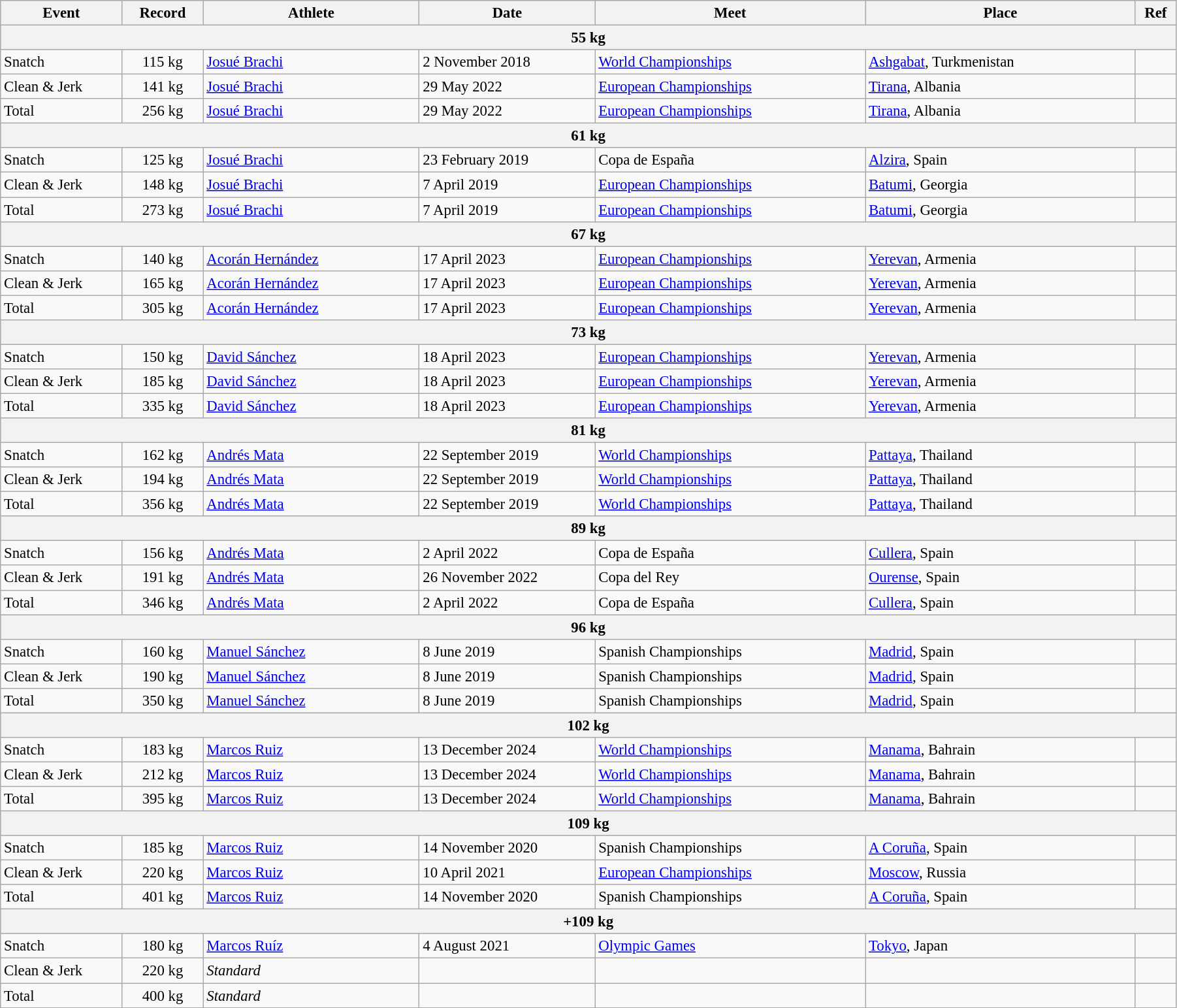<table class="wikitable" style="font-size:95%; width: 95%;">
<tr>
<th width=9%>Event</th>
<th width=6%>Record</th>
<th width=16%>Athlete</th>
<th width=13%>Date</th>
<th width=20%>Meet</th>
<th width=20%>Place</th>
<th width=3%>Ref</th>
</tr>
<tr bgcolor="#DDDDDD">
<th colspan="7">55 kg</th>
</tr>
<tr>
<td>Snatch</td>
<td align="center">115 kg</td>
<td><a href='#'>Josué Brachi</a></td>
<td>2 November 2018</td>
<td><a href='#'>World Championships</a></td>
<td><a href='#'>Ashgabat</a>, Turkmenistan</td>
<td></td>
</tr>
<tr>
<td>Clean & Jerk</td>
<td align="center">141 kg</td>
<td><a href='#'>Josué Brachi</a></td>
<td>29 May 2022</td>
<td><a href='#'>European Championships</a></td>
<td><a href='#'>Tirana</a>, Albania</td>
<td></td>
</tr>
<tr>
<td>Total</td>
<td align="center">256 kg</td>
<td><a href='#'>Josué Brachi</a></td>
<td>29 May 2022</td>
<td><a href='#'>European Championships</a></td>
<td><a href='#'>Tirana</a>, Albania</td>
<td></td>
</tr>
<tr bgcolor="#DDDDDD">
<th colspan="7">61 kg</th>
</tr>
<tr>
<td>Snatch</td>
<td align="center">125 kg</td>
<td><a href='#'>Josué Brachi</a></td>
<td>23 February 2019</td>
<td>Copa de España</td>
<td><a href='#'>Alzira</a>, Spain</td>
<td></td>
</tr>
<tr>
<td>Clean & Jerk</td>
<td align="center">148 kg</td>
<td><a href='#'>Josué Brachi</a></td>
<td>7 April 2019</td>
<td><a href='#'>European Championships</a></td>
<td><a href='#'>Batumi</a>, Georgia</td>
<td></td>
</tr>
<tr>
<td>Total</td>
<td align="center">273 kg</td>
<td><a href='#'>Josué Brachi</a></td>
<td>7 April 2019</td>
<td><a href='#'>European Championships</a></td>
<td><a href='#'>Batumi</a>, Georgia</td>
<td></td>
</tr>
<tr bgcolor="#DDDDDD">
<th colspan="7">67 kg</th>
</tr>
<tr>
<td>Snatch</td>
<td align="center">140 kg</td>
<td><a href='#'>Acorán Hernández</a></td>
<td>17 April 2023</td>
<td><a href='#'>European Championships</a></td>
<td><a href='#'>Yerevan</a>, Armenia</td>
<td></td>
</tr>
<tr>
<td>Clean & Jerk</td>
<td align="center">165 kg</td>
<td><a href='#'>Acorán Hernández</a></td>
<td>17 April 2023</td>
<td><a href='#'>European Championships</a></td>
<td><a href='#'>Yerevan</a>, Armenia</td>
<td></td>
</tr>
<tr>
<td>Total</td>
<td align="center">305 kg</td>
<td><a href='#'>Acorán Hernández</a></td>
<td>17 April 2023</td>
<td><a href='#'>European Championships</a></td>
<td><a href='#'>Yerevan</a>, Armenia</td>
<td></td>
</tr>
<tr bgcolor="#DDDDDD">
<th colspan="7">73 kg</th>
</tr>
<tr>
<td>Snatch</td>
<td align=center>150 kg</td>
<td><a href='#'>David Sánchez</a></td>
<td>18 April 2023</td>
<td><a href='#'>European Championships</a></td>
<td><a href='#'>Yerevan</a>, Armenia</td>
<td></td>
</tr>
<tr>
<td>Clean & Jerk</td>
<td align=center>185 kg</td>
<td><a href='#'>David Sánchez</a></td>
<td>18 April 2023</td>
<td><a href='#'>European Championships</a></td>
<td><a href='#'>Yerevan</a>, Armenia</td>
<td></td>
</tr>
<tr>
<td>Total</td>
<td align=center>335 kg</td>
<td><a href='#'>David Sánchez</a></td>
<td>18 April 2023</td>
<td><a href='#'>European Championships</a></td>
<td><a href='#'>Yerevan</a>, Armenia</td>
<td></td>
</tr>
<tr bgcolor="#DDDDDD">
<th colspan="7">81 kg</th>
</tr>
<tr>
<td>Snatch</td>
<td align="center">162 kg</td>
<td><a href='#'>Andrés Mata</a></td>
<td>22 September 2019</td>
<td><a href='#'>World Championships</a></td>
<td><a href='#'>Pattaya</a>, Thailand</td>
<td></td>
</tr>
<tr>
<td>Clean & Jerk</td>
<td align="center">194 kg</td>
<td><a href='#'>Andrés Mata</a></td>
<td>22 September 2019</td>
<td><a href='#'>World Championships</a></td>
<td><a href='#'>Pattaya</a>, Thailand</td>
<td></td>
</tr>
<tr>
<td>Total</td>
<td align="center">356 kg</td>
<td><a href='#'>Andrés Mata</a></td>
<td>22 September 2019</td>
<td><a href='#'>World Championships</a></td>
<td><a href='#'>Pattaya</a>, Thailand</td>
<td></td>
</tr>
<tr bgcolor="#DDDDDD">
<th colspan="7">89 kg</th>
</tr>
<tr>
<td>Snatch</td>
<td align="center">156 kg</td>
<td><a href='#'>Andrés Mata</a></td>
<td>2 April 2022</td>
<td>Copa de España</td>
<td><a href='#'>Cullera</a>, Spain</td>
<td></td>
</tr>
<tr>
<td>Clean & Jerk</td>
<td align="center">191 kg</td>
<td><a href='#'>Andrés Mata</a></td>
<td>26 November 2022</td>
<td>Copa del Rey</td>
<td><a href='#'>Ourense</a>, Spain</td>
<td></td>
</tr>
<tr>
<td>Total</td>
<td align="center">346 kg</td>
<td><a href='#'>Andrés Mata</a></td>
<td>2 April 2022</td>
<td>Copa de España</td>
<td><a href='#'>Cullera</a>, Spain</td>
<td></td>
</tr>
<tr bgcolor="#DDDDDD">
<th colspan="7">96 kg</th>
</tr>
<tr>
<td>Snatch</td>
<td align="center">160 kg</td>
<td><a href='#'>Manuel Sánchez</a></td>
<td>8 June 2019</td>
<td>Spanish Championships</td>
<td><a href='#'>Madrid</a>, Spain</td>
<td></td>
</tr>
<tr>
<td>Clean & Jerk</td>
<td align="center">190 kg</td>
<td><a href='#'>Manuel Sánchez</a></td>
<td>8 June 2019</td>
<td>Spanish Championships</td>
<td><a href='#'>Madrid</a>, Spain</td>
<td></td>
</tr>
<tr>
<td>Total</td>
<td align="center">350 kg</td>
<td><a href='#'>Manuel Sánchez</a></td>
<td>8 June 2019</td>
<td>Spanish Championships</td>
<td><a href='#'>Madrid</a>, Spain</td>
<td></td>
</tr>
<tr bgcolor="#DDDDDD">
<th colspan="7">102 kg</th>
</tr>
<tr>
<td>Snatch</td>
<td align="center">183 kg</td>
<td><a href='#'>Marcos Ruiz</a></td>
<td>13 December 2024</td>
<td><a href='#'>World Championships</a></td>
<td><a href='#'>Manama</a>, Bahrain</td>
<td></td>
</tr>
<tr>
<td>Clean & Jerk</td>
<td align="center">212 kg</td>
<td><a href='#'>Marcos Ruiz</a></td>
<td>13 December 2024</td>
<td><a href='#'>World Championships</a></td>
<td><a href='#'>Manama</a>, Bahrain</td>
<td></td>
</tr>
<tr>
<td>Total</td>
<td align="center">395 kg</td>
<td><a href='#'>Marcos Ruiz</a></td>
<td>13 December 2024</td>
<td><a href='#'>World Championships</a></td>
<td><a href='#'>Manama</a>, Bahrain</td>
<td></td>
</tr>
<tr bgcolor="#DDDDDD">
<th colspan="7">109 kg</th>
</tr>
<tr>
<td>Snatch</td>
<td align="center">185 kg</td>
<td><a href='#'>Marcos Ruiz</a></td>
<td>14 November 2020</td>
<td>Spanish Championships</td>
<td><a href='#'>A Coruña</a>, Spain</td>
<td></td>
</tr>
<tr>
<td>Clean & Jerk</td>
<td align="center">220 kg</td>
<td><a href='#'>Marcos Ruiz</a></td>
<td>10 April 2021</td>
<td><a href='#'>European Championships</a></td>
<td><a href='#'>Moscow</a>, Russia</td>
<td></td>
</tr>
<tr>
<td>Total</td>
<td align="center">401 kg</td>
<td><a href='#'>Marcos Ruiz</a></td>
<td>14 November 2020</td>
<td>Spanish Championships</td>
<td><a href='#'>A Coruña</a>, Spain</td>
<td></td>
</tr>
<tr bgcolor="#DDDDDD">
<th colspan="7">+109 kg</th>
</tr>
<tr>
<td>Snatch</td>
<td align="center">180 kg</td>
<td><a href='#'>Marcos Ruíz</a></td>
<td>4 August 2021</td>
<td><a href='#'>Olympic Games</a></td>
<td><a href='#'>Tokyo</a>, Japan</td>
<td></td>
</tr>
<tr>
<td>Clean & Jerk</td>
<td align="center">220 kg</td>
<td><em>Standard</em></td>
<td></td>
<td></td>
<td></td>
<td></td>
</tr>
<tr>
<td>Total</td>
<td align="center">400 kg</td>
<td><em>Standard</em></td>
<td></td>
<td></td>
<td></td>
<td></td>
</tr>
</table>
